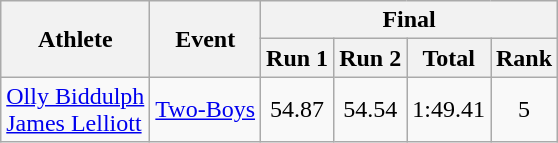<table class="wikitable">
<tr>
<th rowspan="2">Athlete</th>
<th rowspan="2">Event</th>
<th colspan="4">Final</th>
</tr>
<tr>
<th>Run 1</th>
<th>Run 2</th>
<th>Total</th>
<th>Rank</th>
</tr>
<tr>
<td><a href='#'>Olly Biddulph</a><br><a href='#'>James Lelliott</a></td>
<td><a href='#'>Two-Boys</a></td>
<td align="center">54.87</td>
<td align="center">54.54</td>
<td align="center">1:49.41</td>
<td align="center">5</td>
</tr>
</table>
